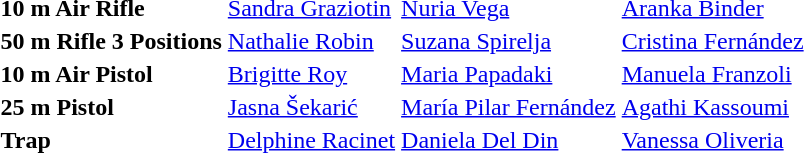<table>
<tr>
<td><strong>10 m Air Rifle</strong></td>
<td> <a href='#'>Sandra Graziotin</a></td>
<td> <a href='#'>Nuria Vega</a></td>
<td> <a href='#'>Aranka Binder</a></td>
</tr>
<tr>
<td><strong>50 m Rifle 3 Positions</strong></td>
<td> <a href='#'>Nathalie Robin</a></td>
<td> <a href='#'>Suzana Spirelja</a></td>
<td> <a href='#'>Cristina Fernández</a></td>
</tr>
<tr>
<td><strong>10 m Air Pistol</strong></td>
<td> <a href='#'>Brigitte Roy</a></td>
<td> <a href='#'>Maria Papadaki</a></td>
<td> <a href='#'>Manuela Franzoli</a></td>
</tr>
<tr>
<td><strong>25 m Pistol</strong></td>
<td> <a href='#'>Jasna Šekarić</a></td>
<td> <a href='#'>María Pilar Fernández</a></td>
<td> <a href='#'>Agathi Kassoumi</a></td>
</tr>
<tr>
<td><strong>Trap</strong></td>
<td> <a href='#'>Delphine Racinet</a></td>
<td> <a href='#'>Daniela Del Din</a></td>
<td> <a href='#'>Vanessa Oliveria</a></td>
</tr>
</table>
